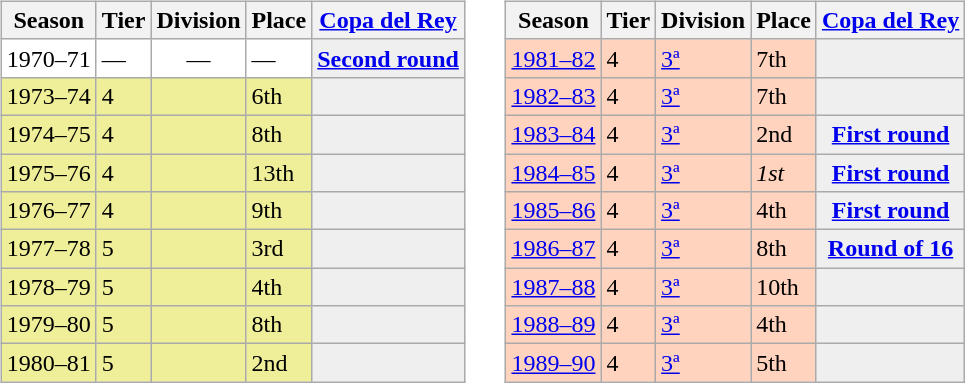<table>
<tr>
<td valign="top" width=49%><br><table class="wikitable">
<tr style="background:#f0f6fa;">
<th>Season</th>
<th>Tier</th>
<th>Division</th>
<th>Place</th>
<th><a href='#'>Copa del Rey</a></th>
</tr>
<tr>
<td style="background:#FFFFFF;">1970–71</td>
<td style="background:#FFFFFF;">—</td>
<td style="background:#FFFFFF;" align=center>—</td>
<td style="background:#FFFFFF;">—</td>
<th style="background:#efefef;"><a href='#'>Second round</a></th>
</tr>
<tr>
<td style="background:#EFEF99;">1973–74</td>
<td style="background:#EFEF99;">4</td>
<td style="background:#EFEF99;"></td>
<td style="background:#EFEF99;">6th</td>
<th style="background:#efefef;"></th>
</tr>
<tr>
<td style="background:#EFEF99;">1974–75</td>
<td style="background:#EFEF99;">4</td>
<td style="background:#EFEF99;"></td>
<td style="background:#EFEF99;">8th</td>
<th style="background:#efefef;"></th>
</tr>
<tr>
<td style="background:#EFEF99;">1975–76</td>
<td style="background:#EFEF99;">4</td>
<td style="background:#EFEF99;"></td>
<td style="background:#EFEF99;">13th</td>
<th style="background:#efefef;"></th>
</tr>
<tr>
<td style="background:#EFEF99;">1976–77</td>
<td style="background:#EFEF99;">4</td>
<td style="background:#EFEF99;"></td>
<td style="background:#EFEF99;">9th</td>
<th style="background:#efefef;"></th>
</tr>
<tr>
<td style="background:#EFEF99;">1977–78</td>
<td style="background:#EFEF99;">5</td>
<td style="background:#EFEF99;"></td>
<td style="background:#EFEF99;">3rd</td>
<th style="background:#efefef;"></th>
</tr>
<tr>
<td style="background:#EFEF99;">1978–79</td>
<td style="background:#EFEF99;">5</td>
<td style="background:#EFEF99;"></td>
<td style="background:#EFEF99;">4th</td>
<th style="background:#efefef;"></th>
</tr>
<tr>
<td style="background:#EFEF99;">1979–80</td>
<td style="background:#EFEF99;">5</td>
<td style="background:#EFEF99;"></td>
<td style="background:#EFEF99;">8th</td>
<th style="background:#efefef;"></th>
</tr>
<tr>
<td style="background:#EFEF99;">1980–81</td>
<td style="background:#EFEF99;">5</td>
<td style="background:#EFEF99;"></td>
<td style="background:#EFEF99;">2nd</td>
<th style="background:#efefef;"></th>
</tr>
</table>
</td>
<td valign="top" width=49%><br><table class="wikitable">
<tr style="background:#f0f6fa;">
<th>Season</th>
<th>Tier</th>
<th>Division</th>
<th>Place</th>
<th><a href='#'>Copa del Rey</a></th>
</tr>
<tr>
<td style="background:#FFD3BD;"><a href='#'>1981–82</a></td>
<td style="background:#FFD3BD;">4</td>
<td style="background:#FFD3BD;"><a href='#'>3ª</a></td>
<td style="background:#FFD3BD;">7th</td>
<th style="background:#efefef;"></th>
</tr>
<tr>
<td style="background:#FFD3BD;"><a href='#'>1982–83</a></td>
<td style="background:#FFD3BD;">4</td>
<td style="background:#FFD3BD;"><a href='#'>3ª</a></td>
<td style="background:#FFD3BD;">7th</td>
<th style="background:#efefef;"></th>
</tr>
<tr>
<td style="background:#FFD3BD;"><a href='#'>1983–84</a></td>
<td style="background:#FFD3BD;">4</td>
<td style="background:#FFD3BD;"><a href='#'>3ª</a></td>
<td style="background:#FFD3BD;">2nd</td>
<th style="background:#efefef;"><a href='#'>First round</a></th>
</tr>
<tr>
<td style="background:#FFD3BD;"><a href='#'>1984–85</a></td>
<td style="background:#FFD3BD;">4</td>
<td style="background:#FFD3BD;"><a href='#'>3ª</a></td>
<td style="background:#FFD3BD;"><em>1st</em></td>
<th style="background:#efefef;"><a href='#'>First round</a></th>
</tr>
<tr>
<td style="background:#FFD3BD;"><a href='#'>1985–86</a></td>
<td style="background:#FFD3BD;">4</td>
<td style="background:#FFD3BD;"><a href='#'>3ª</a></td>
<td style="background:#FFD3BD;">4th</td>
<th style="background:#efefef;"><a href='#'>First round</a></th>
</tr>
<tr>
<td style="background:#FFD3BD;"><a href='#'>1986–87</a></td>
<td style="background:#FFD3BD;">4</td>
<td style="background:#FFD3BD;"><a href='#'>3ª</a></td>
<td style="background:#FFD3BD;">8th</td>
<th style="background:#efefef;"><a href='#'>Round of 16</a></th>
</tr>
<tr>
<td style="background:#FFD3BD;"><a href='#'>1987–88</a></td>
<td style="background:#FFD3BD;">4</td>
<td style="background:#FFD3BD;"><a href='#'>3ª</a></td>
<td style="background:#FFD3BD;">10th</td>
<th style="background:#efefef;"></th>
</tr>
<tr>
<td style="background:#FFD3BD;"><a href='#'>1988–89</a></td>
<td style="background:#FFD3BD;">4</td>
<td style="background:#FFD3BD;"><a href='#'>3ª</a></td>
<td style="background:#FFD3BD;">4th</td>
<th style="background:#efefef;"></th>
</tr>
<tr>
<td style="background:#FFD3BD;"><a href='#'>1989–90</a></td>
<td style="background:#FFD3BD;">4</td>
<td style="background:#FFD3BD;"><a href='#'>3ª</a></td>
<td style="background:#FFD3BD;">5th</td>
<th style="background:#efefef;"></th>
</tr>
</table>
</td>
</tr>
</table>
